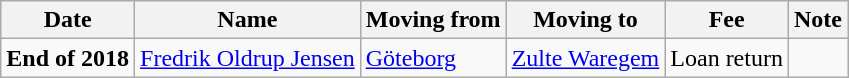<table class="wikitable sortable">
<tr>
<th>Date</th>
<th>Name</th>
<th>Moving from</th>
<th>Moving to</th>
<th>Fee</th>
<th>Note</th>
</tr>
<tr>
<td><strong>End of 2018</strong></td>
<td> <a href='#'>Fredrik Oldrup Jensen</a></td>
<td> <a href='#'>Göteborg</a></td>
<td><a href='#'>Zulte Waregem</a></td>
<td>Loan return</td>
<td></td>
</tr>
</table>
